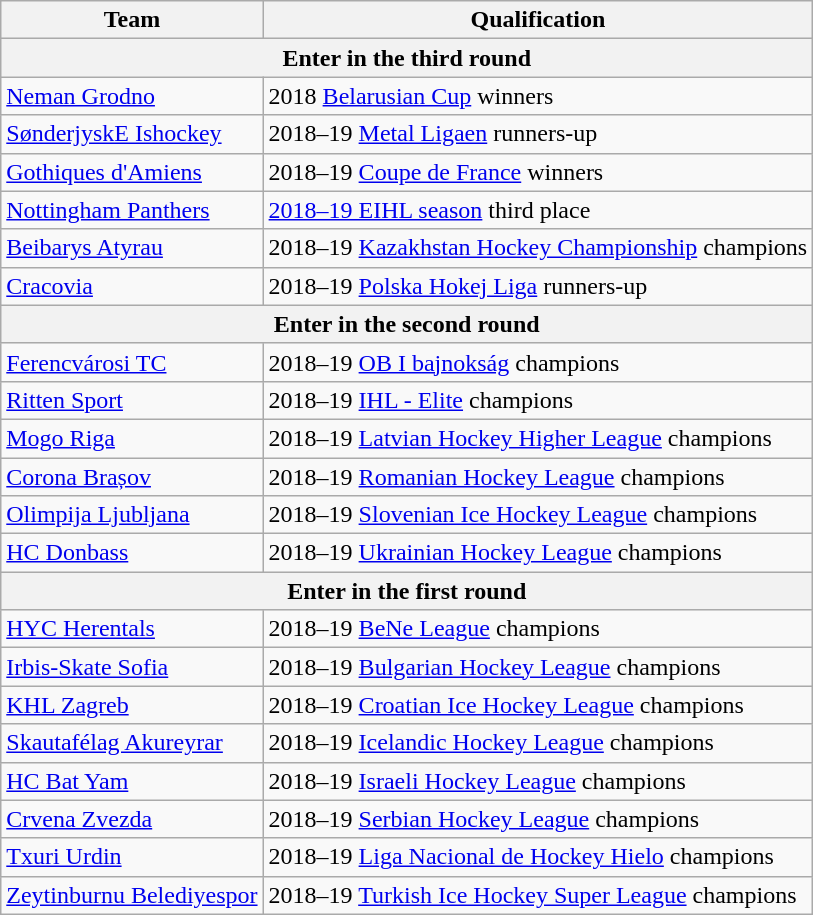<table class="wikitable">
<tr>
<th>Team</th>
<th>Qualification</th>
</tr>
<tr>
<th colspan=2>Enter in the third round</th>
</tr>
<tr>
<td> <a href='#'>Neman Grodno</a></td>
<td>2018 <a href='#'>Belarusian Cup</a> winners</td>
</tr>
<tr>
<td> <a href='#'>SønderjyskE Ishockey</a></td>
<td>2018–19 <a href='#'>Metal Ligaen</a> runners-up</td>
</tr>
<tr>
<td> <a href='#'>Gothiques d'Amiens</a></td>
<td>2018–19 <a href='#'>Coupe de France</a> winners</td>
</tr>
<tr>
<td> <a href='#'>Nottingham Panthers</a></td>
<td><a href='#'>2018–19 EIHL season</a> third place</td>
</tr>
<tr>
<td> <a href='#'>Beibarys Atyrau</a></td>
<td>2018–19 <a href='#'>Kazakhstan Hockey Championship</a> champions</td>
</tr>
<tr>
<td> <a href='#'>Cracovia</a></td>
<td>2018–19 <a href='#'>Polska Hokej Liga</a> runners-up</td>
</tr>
<tr>
<th colspan=2>Enter in the second round</th>
</tr>
<tr>
<td> <a href='#'>Ferencvárosi TC</a></td>
<td>2018–19 <a href='#'>OB I bajnokság</a> champions</td>
</tr>
<tr>
<td> <a href='#'>Ritten Sport</a></td>
<td>2018–19 <a href='#'>IHL - Elite</a> champions</td>
</tr>
<tr>
<td> <a href='#'>Mogo Riga</a></td>
<td>2018–19 <a href='#'>Latvian Hockey Higher League</a> champions</td>
</tr>
<tr>
<td> <a href='#'>Corona Brașov</a></td>
<td>2018–19 <a href='#'>Romanian Hockey League</a> champions</td>
</tr>
<tr>
<td> <a href='#'>Olimpija Ljubljana</a></td>
<td>2018–19 <a href='#'>Slovenian Ice Hockey League</a> champions</td>
</tr>
<tr>
<td> <a href='#'>HC Donbass</a></td>
<td>2018–19 <a href='#'>Ukrainian Hockey League</a> champions</td>
</tr>
<tr>
<th colspan=2>Enter in the first round</th>
</tr>
<tr>
<td> <a href='#'>HYC Herentals</a></td>
<td>2018–19 <a href='#'>BeNe League</a> champions</td>
</tr>
<tr>
<td> <a href='#'>Irbis-Skate Sofia</a></td>
<td>2018–19 <a href='#'>Bulgarian Hockey League</a> champions</td>
</tr>
<tr>
<td> <a href='#'>KHL Zagreb</a></td>
<td>2018–19 <a href='#'>Croatian Ice Hockey League</a> champions</td>
</tr>
<tr>
<td> <a href='#'>Skautafélag Akureyrar</a></td>
<td>2018–19 <a href='#'>Icelandic Hockey League</a> champions</td>
</tr>
<tr>
<td> <a href='#'>HC Bat Yam</a></td>
<td>2018–19 <a href='#'>Israeli Hockey League</a> champions</td>
</tr>
<tr>
<td> <a href='#'>Crvena Zvezda</a></td>
<td>2018–19 <a href='#'>Serbian Hockey League</a> champions</td>
</tr>
<tr>
<td> <a href='#'>Txuri Urdin</a></td>
<td>2018–19 <a href='#'>Liga Nacional de Hockey Hielo</a> champions</td>
</tr>
<tr>
<td> <a href='#'>Zeytinburnu Belediyespor</a></td>
<td>2018–19 <a href='#'>Turkish Ice Hockey Super League</a> champions</td>
</tr>
</table>
